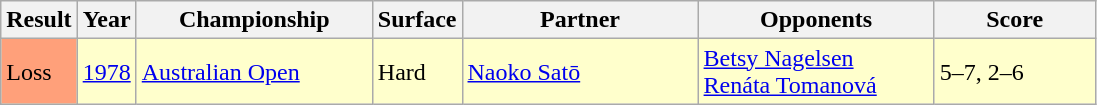<table class="sortable wikitable">
<tr>
<th style="width:40px">Result</th>
<th style="width:30px">Year</th>
<th style="width:150px">Championship</th>
<th style="width:50px">Surface</th>
<th style="width:150px">Partner</th>
<th style="width:150px">Opponents</th>
<th style="width:100px" class="unsortable">Score</th>
</tr>
<tr style="background:#ffc;">
<td style="background:#ffa07a;">Loss</td>
<td><a href='#'>1978</a></td>
<td><a href='#'>Australian Open</a></td>
<td>Hard</td>
<td> <a href='#'>Naoko Satō</a></td>
<td> <a href='#'>Betsy Nagelsen</a><br> <a href='#'>Renáta Tomanová</a></td>
<td>5–7, 2–6</td>
</tr>
</table>
